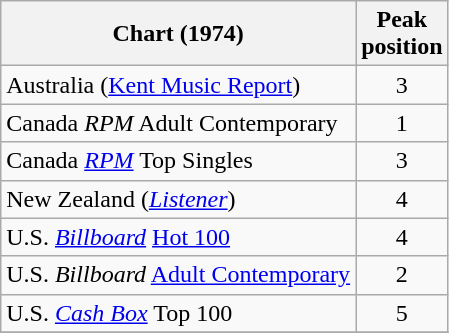<table class="wikitable sortable">
<tr>
<th>Chart (1974)</th>
<th>Peak<br>position</th>
</tr>
<tr>
<td>Australia (<a href='#'>Kent Music Report</a>)</td>
<td style="text-align:center;">3</td>
</tr>
<tr>
<td>Canada <em>RPM</em> Adult Contemporary</td>
<td style="text-align:center;">1</td>
</tr>
<tr>
<td>Canada <em><a href='#'>RPM</a></em> Top Singles</td>
<td style="text-align:center;">3</td>
</tr>
<tr>
<td>New Zealand (<em><a href='#'>Listener</a></em>)</td>
<td style="text-align:center;">4</td>
</tr>
<tr>
<td>U.S. <em><a href='#'>Billboard</a></em> <a href='#'>Hot 100</a></td>
<td style="text-align:center;">4</td>
</tr>
<tr>
<td>U.S. <em>Billboard</em> <a href='#'>Adult Contemporary</a></td>
<td style="text-align:center;">2</td>
</tr>
<tr>
<td>U.S. <a href='#'><em>Cash Box</em></a> Top 100</td>
<td align="center">5</td>
</tr>
<tr>
</tr>
</table>
